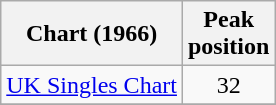<table class="wikitable">
<tr>
<th>Chart (1966)</th>
<th>Peak<br>position</th>
</tr>
<tr>
<td align="left"><a href='#'>UK Singles Chart</a></td>
<td align="center">32</td>
</tr>
<tr>
</tr>
</table>
